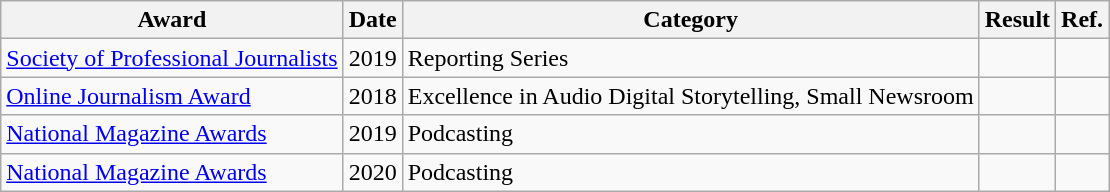<table class="wikitable sortable">
<tr>
<th>Award</th>
<th>Date</th>
<th>Category</th>
<th>Result</th>
<th>Ref.</th>
</tr>
<tr>
<td><a href='#'>Society of Professional Journalists</a></td>
<td>2019</td>
<td>Reporting Series</td>
<td></td>
<td></td>
</tr>
<tr>
<td><a href='#'>Online Journalism Award</a></td>
<td>2018</td>
<td>Excellence in Audio Digital Storytelling, Small Newsroom</td>
<td></td>
<td></td>
</tr>
<tr>
<td><a href='#'>National Magazine Awards</a></td>
<td>2019</td>
<td>Podcasting</td>
<td></td>
<td></td>
</tr>
<tr>
<td><a href='#'>National Magazine Awards</a></td>
<td>2020</td>
<td>Podcasting</td>
<td></td>
<td></td>
</tr>
</table>
